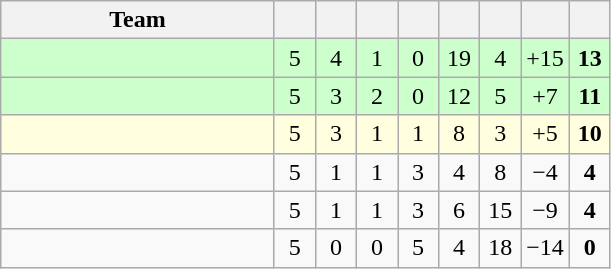<table class="wikitable" style="text-align:center">
<tr>
<th width="175">Team</th>
<th width="20"></th>
<th width="20"></th>
<th width="20"></th>
<th width="20"></th>
<th width="20"></th>
<th width="20"></th>
<th width="20"></th>
<th width="20"></th>
</tr>
<tr bgcolor=ccffcc>
<td align=left></td>
<td>5</td>
<td>4</td>
<td>1</td>
<td>0</td>
<td>19</td>
<td>4</td>
<td>+15</td>
<td><strong>13</strong></td>
</tr>
<tr bgcolor=ccffcc>
<td align=left></td>
<td>5</td>
<td>3</td>
<td>2</td>
<td>0</td>
<td>12</td>
<td>5</td>
<td>+7</td>
<td><strong>11</strong></td>
</tr>
<tr bgcolor=lightyellow>
<td align=left></td>
<td>5</td>
<td>3</td>
<td>1</td>
<td>1</td>
<td>8</td>
<td>3</td>
<td>+5</td>
<td><strong>10</strong></td>
</tr>
<tr>
<td align=left></td>
<td>5</td>
<td>1</td>
<td>1</td>
<td>3</td>
<td>4</td>
<td>8</td>
<td>−4</td>
<td><strong>4</strong></td>
</tr>
<tr>
<td align=left></td>
<td>5</td>
<td>1</td>
<td>1</td>
<td>3</td>
<td>6</td>
<td>15</td>
<td>−9</td>
<td><strong>4</strong></td>
</tr>
<tr>
<td align=left></td>
<td>5</td>
<td>0</td>
<td>0</td>
<td>5</td>
<td>4</td>
<td>18</td>
<td>−14</td>
<td><strong>0</strong></td>
</tr>
</table>
